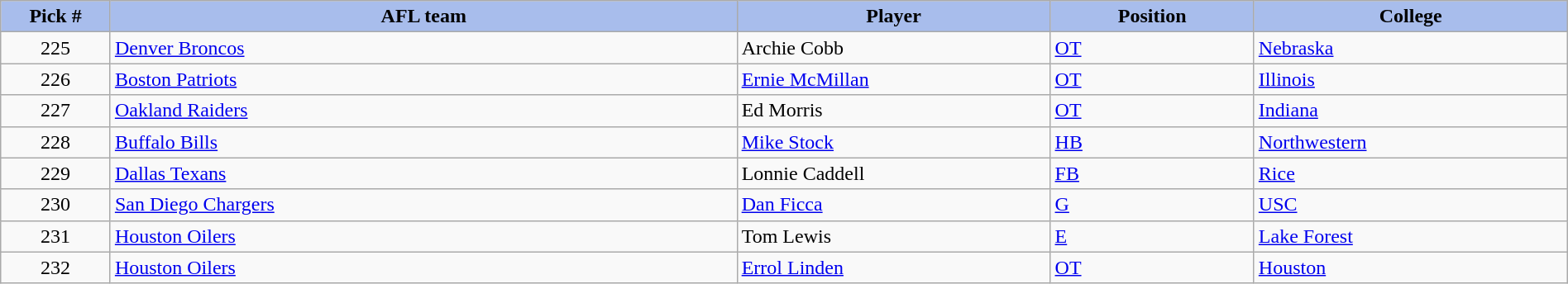<table class="wikitable sortable sortable" style="width: 100%">
<tr>
<th style="background:#A8BDEC;" width=7%>Pick #</th>
<th width=40% style="background:#A8BDEC;">AFL team</th>
<th width=20% style="background:#A8BDEC;">Player</th>
<th width=13% style="background:#A8BDEC;">Position</th>
<th style="background:#A8BDEC;">College</th>
</tr>
<tr>
<td align="center">225</td>
<td><a href='#'>Denver Broncos</a></td>
<td>Archie Cobb</td>
<td><a href='#'>OT</a></td>
<td><a href='#'>Nebraska</a></td>
</tr>
<tr>
<td align="center">226</td>
<td><a href='#'>Boston Patriots</a></td>
<td><a href='#'>Ernie McMillan</a></td>
<td><a href='#'>OT</a></td>
<td><a href='#'>Illinois</a></td>
</tr>
<tr>
<td align="center">227</td>
<td><a href='#'>Oakland Raiders</a></td>
<td>Ed Morris</td>
<td><a href='#'>OT</a></td>
<td><a href='#'>Indiana</a></td>
</tr>
<tr>
<td align="center">228</td>
<td><a href='#'>Buffalo Bills</a></td>
<td><a href='#'>Mike Stock</a></td>
<td><a href='#'>HB</a></td>
<td><a href='#'>Northwestern</a></td>
</tr>
<tr>
<td align="center">229</td>
<td><a href='#'>Dallas Texans</a></td>
<td>Lonnie Caddell</td>
<td><a href='#'>FB</a></td>
<td><a href='#'>Rice</a></td>
</tr>
<tr>
<td align="center">230</td>
<td><a href='#'>San Diego Chargers</a></td>
<td><a href='#'>Dan Ficca</a></td>
<td><a href='#'>G</a></td>
<td><a href='#'>USC</a></td>
</tr>
<tr>
<td align="center">231</td>
<td><a href='#'>Houston Oilers</a></td>
<td>Tom Lewis</td>
<td><a href='#'>E</a></td>
<td><a href='#'>Lake Forest</a></td>
</tr>
<tr>
<td align="center">232</td>
<td><a href='#'>Houston Oilers</a></td>
<td><a href='#'>Errol Linden</a></td>
<td><a href='#'>OT</a></td>
<td><a href='#'>Houston</a></td>
</tr>
</table>
